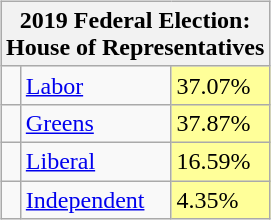<table style="float:right; margin:0 0 0.5em 1em;">
<tr>
<td><br><table class="wikitable">
<tr>
<th colspan = 3>2019 Federal Election:<br>House of Representatives</th>
</tr>
<tr>
<td> </td>
<td><a href='#'>Labor</a></td>
<td style="background:#ff9;">37.07%</td>
</tr>
<tr>
<td> </td>
<td><a href='#'>Greens</a></td>
<td style="background:#ff9;">37.87%</td>
</tr>
<tr>
<td> </td>
<td><a href='#'>Liberal</a></td>
<td style="background:#ff9;">16.59%</td>
</tr>
<tr>
<td> </td>
<td><a href='#'>Independent</a></td>
<td style="background:#ff9;">4.35%</td>
</tr>
</table>
</td>
</tr>
</table>
